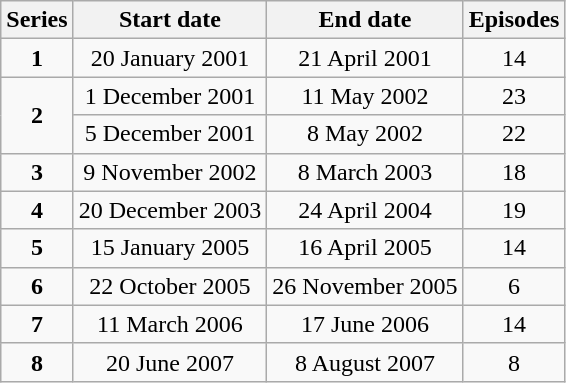<table class="wikitable" style="text-align:center;">
<tr>
<th>Series</th>
<th>Start date</th>
<th>End date</th>
<th>Episodes</th>
</tr>
<tr>
<td><strong>1</strong></td>
<td>20 January 2001</td>
<td>21 April 2001</td>
<td>14</td>
</tr>
<tr>
<td rowspan="2"><strong>2</strong></td>
<td>1 December 2001</td>
<td>11 May 2002</td>
<td>23</td>
</tr>
<tr>
<td>5 December 2001</td>
<td>8 May 2002</td>
<td>22</td>
</tr>
<tr>
<td><strong>3</strong></td>
<td>9 November 2002</td>
<td>8 March 2003</td>
<td>18</td>
</tr>
<tr>
<td><strong>4</strong></td>
<td>20 December 2003</td>
<td>24 April 2004</td>
<td>19</td>
</tr>
<tr>
<td><strong>5</strong></td>
<td>15 January 2005</td>
<td>16 April 2005</td>
<td>14</td>
</tr>
<tr>
<td><strong>6</strong></td>
<td>22 October 2005</td>
<td>26 November 2005</td>
<td>6</td>
</tr>
<tr>
<td><strong>7</strong></td>
<td>11 March 2006</td>
<td>17 June 2006</td>
<td>14</td>
</tr>
<tr>
<td><strong>8</strong></td>
<td>20 June 2007</td>
<td>8 August 2007</td>
<td>8</td>
</tr>
</table>
